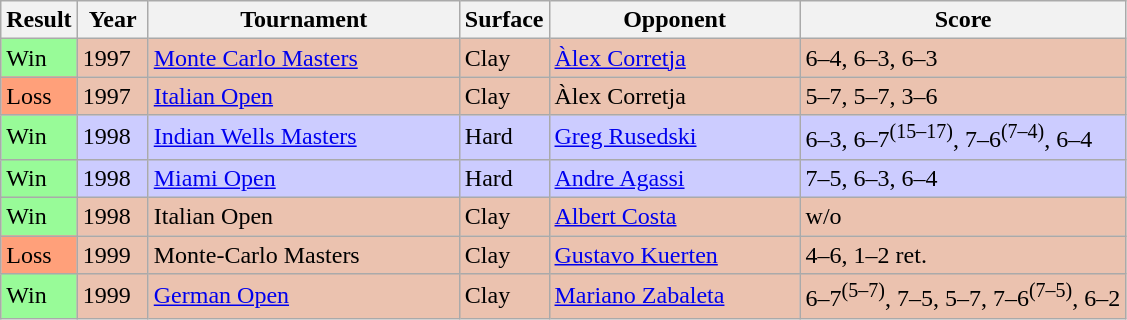<table class="sortable wikitable">
<tr>
<th style="width:40px">Result</th>
<th style="width:40px">Year</th>
<th style="width:200px;">Tournament</th>
<th style="width:50px">Surface</th>
<th style="width:160px;">Opponent</th>
<th style="width:210px" class="unsortable">Score</th>
</tr>
<tr bgcolor=EBC2AF>
<td style="background:#98fb98;">Win</td>
<td>1997</td>
<td><a href='#'>Monte Carlo Masters</a></td>
<td>Clay</td>
<td> <a href='#'>Àlex Corretja</a></td>
<td>6–4, 6–3, 6–3</td>
</tr>
<tr bgcolor=EBC2AF>
<td style="background:#ffa07a;">Loss</td>
<td>1997</td>
<td><a href='#'>Italian Open</a></td>
<td>Clay</td>
<td> Àlex Corretja</td>
<td>5–7, 5–7, 3–6</td>
</tr>
<tr bgcolor=Ccccff>
<td style="background:#98fb98;">Win</td>
<td>1998</td>
<td><a href='#'>Indian Wells Masters</a></td>
<td>Hard</td>
<td> <a href='#'>Greg Rusedski</a></td>
<td>6–3, 6–7<sup>(15–17)</sup>, 7–6<sup>(7–4)</sup>, 6–4</td>
</tr>
<tr bgcolor=CCCCFF>
<td style="background:#98fb98;">Win</td>
<td>1998</td>
<td><a href='#'>Miami Open</a></td>
<td>Hard</td>
<td> <a href='#'>Andre Agassi</a></td>
<td>7–5, 6–3, 6–4</td>
</tr>
<tr bgcolor=EBC2AF>
<td style="background:#98fb98;">Win</td>
<td>1998</td>
<td>Italian Open</td>
<td>Clay</td>
<td> <a href='#'>Albert Costa</a></td>
<td>w/o</td>
</tr>
<tr bgcolor=EBC2AF>
<td style="background:#ffa07a;">Loss</td>
<td>1999</td>
<td>Monte-Carlo Masters</td>
<td>Clay</td>
<td> <a href='#'>Gustavo Kuerten</a></td>
<td>4–6, 1–2 ret.</td>
</tr>
<tr bgcolor=EBC2AF>
<td style="background:#98fb98;">Win</td>
<td>1999</td>
<td><a href='#'>German Open</a></td>
<td>Clay</td>
<td> <a href='#'>Mariano Zabaleta</a></td>
<td>6–7<sup>(5–7)</sup>, 7–5, 5–7, 7–6<sup>(7–5)</sup>, 6–2</td>
</tr>
</table>
